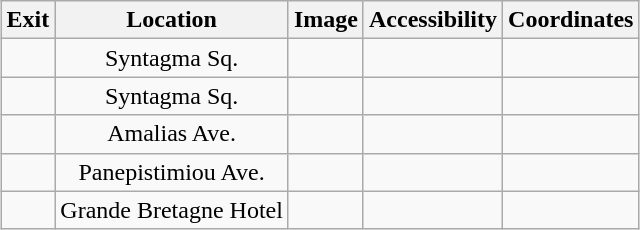<table cellpadding="5" style="margin:0 auto; text-align:center;"  class="wikitable">
<tr>
<th>Exit</th>
<th>Location</th>
<th>Image</th>
<th>Accessibility</th>
<th>Coordinates</th>
</tr>
<tr>
<td></td>
<td>Syntagma Sq.</td>
<td></td>
<td></td>
<td></td>
</tr>
<tr>
<td></td>
<td>Syntagma Sq.</td>
<td></td>
<td></td>
<td></td>
</tr>
<tr>
<td></td>
<td>Amalias Ave.</td>
<td></td>
<td></td>
<td></td>
</tr>
<tr>
<td></td>
<td>Panepistimiou Ave.</td>
<td></td>
<td></td>
<td></td>
</tr>
<tr>
<td></td>
<td>Grande Bretagne Hotel</td>
<td></td>
<td></td>
<td></td>
</tr>
</table>
